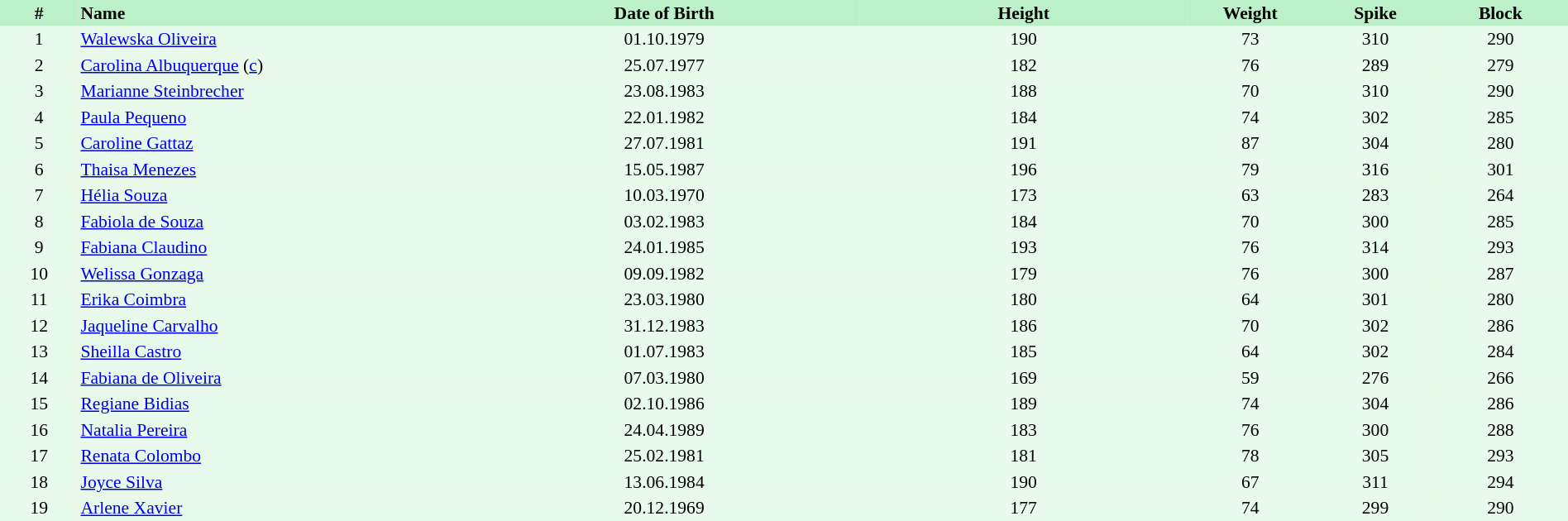<table border=0 cellpadding=2 cellspacing=0  |- bgcolor=#FFECCE style="text-align:center; font-size:90%;" width=100%>
<tr bgcolor=#BBF0C9>
<th width=5%>#</th>
<th width=25% align=left>Name</th>
<th width=25%>Date of Birth</th>
<th width=21%>Height</th>
<th width=8%>Weight</th>
<th width=8%>Spike</th>
<th width=8%>Block</th>
<th></th>
</tr>
<tr bgcolor=#E7FAEC>
<td>1</td>
<td align=left><a href='#'>Walewska Oliveira</a></td>
<td>01.10.1979</td>
<td>190</td>
<td>73</td>
<td>310</td>
<td>290</td>
<td></td>
</tr>
<tr bgcolor=#E7FAEC>
<td>2</td>
<td align=left><a href='#'>Carolina Albuquerque</a> (<a href='#'>c</a>)</td>
<td>25.07.1977</td>
<td>182</td>
<td>76</td>
<td>289</td>
<td>279</td>
<td></td>
</tr>
<tr bgcolor=#E7FAEC>
<td>3</td>
<td align=left><a href='#'>Marianne Steinbrecher</a></td>
<td>23.08.1983</td>
<td>188</td>
<td>70</td>
<td>310</td>
<td>290</td>
<td></td>
</tr>
<tr bgcolor=#E7FAEC>
<td>4</td>
<td align=left><a href='#'>Paula Pequeno</a></td>
<td>22.01.1982</td>
<td>184</td>
<td>74</td>
<td>302</td>
<td>285</td>
<td></td>
</tr>
<tr bgcolor=#E7FAEC>
<td>5</td>
<td align=left><a href='#'>Caroline Gattaz</a></td>
<td>27.07.1981</td>
<td>191</td>
<td>87</td>
<td>304</td>
<td>280</td>
<td></td>
</tr>
<tr bgcolor=#E7FAEC>
<td>6</td>
<td align=left><a href='#'>Thaisa Menezes</a></td>
<td>15.05.1987</td>
<td>196</td>
<td>79</td>
<td>316</td>
<td>301</td>
<td></td>
</tr>
<tr bgcolor=#E7FAEC>
<td>7</td>
<td align=left><a href='#'>Hélia Souza</a></td>
<td>10.03.1970</td>
<td>173</td>
<td>63</td>
<td>283</td>
<td>264</td>
<td></td>
</tr>
<tr bgcolor=#E7FAEC>
<td>8</td>
<td align=left><a href='#'>Fabiola de Souza</a></td>
<td>03.02.1983</td>
<td>184</td>
<td>70</td>
<td>300</td>
<td>285</td>
<td></td>
</tr>
<tr bgcolor=#E7FAEC>
<td>9</td>
<td align=left><a href='#'>Fabiana Claudino</a></td>
<td>24.01.1985</td>
<td>193</td>
<td>76</td>
<td>314</td>
<td>293</td>
<td></td>
</tr>
<tr bgcolor=#E7FAEC>
<td>10</td>
<td align=left><a href='#'>Welissa Gonzaga</a></td>
<td>09.09.1982</td>
<td>179</td>
<td>76</td>
<td>300</td>
<td>287</td>
<td></td>
</tr>
<tr bgcolor=#E7FAEC>
<td>11</td>
<td align=left><a href='#'>Erika Coimbra</a></td>
<td>23.03.1980</td>
<td>180</td>
<td>64</td>
<td>301</td>
<td>280</td>
<td></td>
</tr>
<tr bgcolor=#E7FAEC>
<td>12</td>
<td align=left><a href='#'>Jaqueline Carvalho</a></td>
<td>31.12.1983</td>
<td>186</td>
<td>70</td>
<td>302</td>
<td>286</td>
<td></td>
</tr>
<tr bgcolor=#E7FAEC>
<td>13</td>
<td align=left><a href='#'>Sheilla Castro</a></td>
<td>01.07.1983</td>
<td>185</td>
<td>64</td>
<td>302</td>
<td>284</td>
<td></td>
</tr>
<tr bgcolor=#E7FAEC>
<td>14</td>
<td align=left><a href='#'>Fabiana de Oliveira</a></td>
<td>07.03.1980</td>
<td>169</td>
<td>59</td>
<td>276</td>
<td>266</td>
<td></td>
</tr>
<tr bgcolor=#E7FAEC>
<td>15</td>
<td align=left><a href='#'>Regiane Bidias</a></td>
<td>02.10.1986</td>
<td>189</td>
<td>74</td>
<td>304</td>
<td>286</td>
<td></td>
</tr>
<tr bgcolor=#E7FAEC>
<td>16</td>
<td align=left><a href='#'>Natalia Pereira</a></td>
<td>24.04.1989</td>
<td>183</td>
<td>76</td>
<td>300</td>
<td>288</td>
<td></td>
</tr>
<tr bgcolor=#E7FAEC>
<td>17</td>
<td align=left><a href='#'>Renata Colombo</a></td>
<td>25.02.1981</td>
<td>181</td>
<td>78</td>
<td>305</td>
<td>293</td>
<td></td>
</tr>
<tr bgcolor=#E7FAEC>
<td>18</td>
<td align=left><a href='#'>Joyce Silva</a></td>
<td>13.06.1984</td>
<td>190</td>
<td>67</td>
<td>311</td>
<td>294</td>
<td></td>
</tr>
<tr bgcolor=#E7FAEC>
<td>19</td>
<td align=left><a href='#'>Arlene Xavier</a></td>
<td>20.12.1969</td>
<td>177</td>
<td>74</td>
<td>299</td>
<td>290</td>
<td></td>
</tr>
</table>
